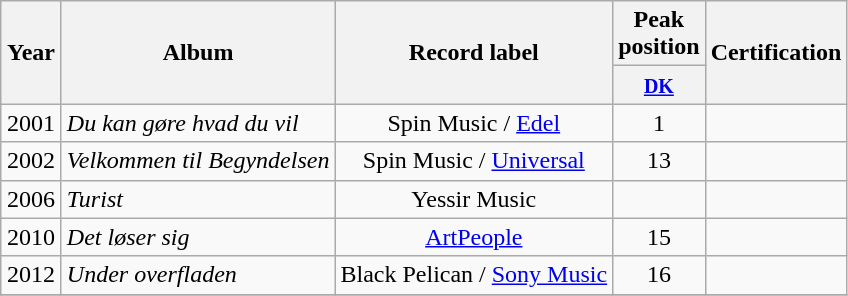<table class="wikitable">
<tr>
<th width="33" rowspan="2" style="text-align:center;">Year</th>
<th rowspan="2">Album</th>
<th rowspan="2">Record label</th>
<th colspan="1">Peak <br>position</th>
<th rowspan="2">Certification</th>
</tr>
<tr>
<th align="center"><a href='#'><small>DK</small></a><br></th>
</tr>
<tr>
<td align="center">2001</td>
<td><em>Du kan gøre hvad du vil</em></td>
<td align="center">Spin Music / <a href='#'>Edel</a></td>
<td align="center">1</td>
<td></td>
</tr>
<tr>
<td align="center">2002</td>
<td><em>Velkommen til Begyndelsen</em></td>
<td align="center">Spin Music / <a href='#'>Universal</a></td>
<td align="center">13</td>
<td></td>
</tr>
<tr>
<td align="center">2006</td>
<td><em>Turist</em></td>
<td align="center">Yessir Music</td>
<td align="center"></td>
<td></td>
</tr>
<tr>
<td align="center">2010</td>
<td><em>Det løser sig</em></td>
<td align="center"><a href='#'>ArtPeople</a></td>
<td align="center">15</td>
<td></td>
</tr>
<tr>
<td align="center">2012</td>
<td><em>Under overfladen</em></td>
<td align="center">Black Pelican / <a href='#'>Sony Music</a></td>
<td align="center">16</td>
<td></td>
</tr>
<tr>
</tr>
</table>
